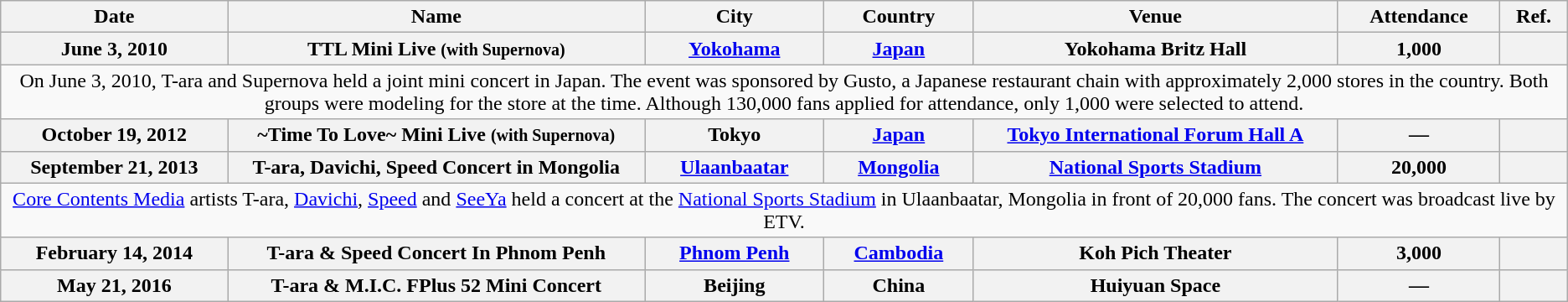<table class="wikitable plainrowheaders" style="text-align:center">
<tr>
<th>Date</th>
<th>Name</th>
<th>City</th>
<th>Country</th>
<th>Venue</th>
<th>Attendance</th>
<th>Ref.</th>
</tr>
<tr>
<th scope="row" style="text-align:center;">June 3, 2010</th>
<th scope="row" style="text-align:center;">TTL Mini Live <small>(with Supernova)</small></th>
<th scope="row" style="text-align:center;"><a href='#'>Yokohama</a></th>
<th scope="row" style="text-align:center;"><a href='#'>Japan</a></th>
<th scope="row" style="text-align:center;">Yokohama Britz Hall</th>
<th scope="row" style="text-align:center;">1,000</th>
<th></th>
</tr>
<tr>
<td colspan="7">On June 3, 2010, T-ara and Supernova held a joint mini concert in Japan. The event was sponsored by Gusto, a Japanese restaurant chain with approximately 2,000 stores in the country. Both groups were modeling for the store at the time. Although 130,000 fans applied for attendance, only 1,000 were selected to attend.</td>
</tr>
<tr>
<th scope="row">October 19, 2012</th>
<th scope="row">~Time To Love~ Mini Live <small>(with Supernova)</small></th>
<th scope="row" style="text-align:center;">Tokyo</th>
<th><a href='#'>Japan</a></th>
<th scope="row"><a href='#'>Tokyo International Forum Hall A</a></th>
<th scope="row" style="text-align:center;">—</th>
<th scope="row"></th>
</tr>
<tr>
<th scope="row" style="text-align:center;">September 21, 2013</th>
<th scope="row" style="text-align:center;">T-ara, Davichi, Speed Concert in Mongolia</th>
<th scope="row" style="text-align:center;"><a href='#'>Ulaanbaatar</a></th>
<th scope="row" style="text-align:center;"><a href='#'>Mongolia</a></th>
<th scope="row" style="text-align:center;"><a href='#'>National Sports Stadium</a></th>
<th scope="row" style="text-align:center;">20,000</th>
<th></th>
</tr>
<tr>
<td colspan="7"><a href='#'>Core Contents Media</a> artists T-ara, <a href='#'>Davichi</a>, <a href='#'>Speed</a> and <a href='#'>SeeYa</a> held a concert at the <a href='#'>National Sports Stadium</a> in Ulaanbaatar, Mongolia in front of 20,000 fans. The concert was broadcast live by ETV.</td>
</tr>
<tr>
<th scope="row" style="text-align:center;">February 14, 2014</th>
<th scope="row" style="text-align:center;">T-ara & Speed Concert In Phnom Penh</th>
<th scope="row" style="text-align:center;"><a href='#'>Phnom Penh</a></th>
<th scope="row" style="text-align:center;"><a href='#'>Cambodia</a></th>
<th scope="row" style="text-align:center;">Koh Pich Theater</th>
<th scope="row" style="text-align:center;">3,000</th>
<th></th>
</tr>
<tr>
<th scope="row" style="text-align:center;">May 21, 2016</th>
<th scope="row" style="text-align:center;">T-ara & M.I.C. FPlus 52 Mini Concert</th>
<th scope="row" style="text-align:center;">Beijing</th>
<th scope="row" style="text-align:center;">China</th>
<th scope="row" style="text-align:center;">Huiyuan Space</th>
<th scope="row" style="text-align:center;">—</th>
<th></th>
</tr>
</table>
